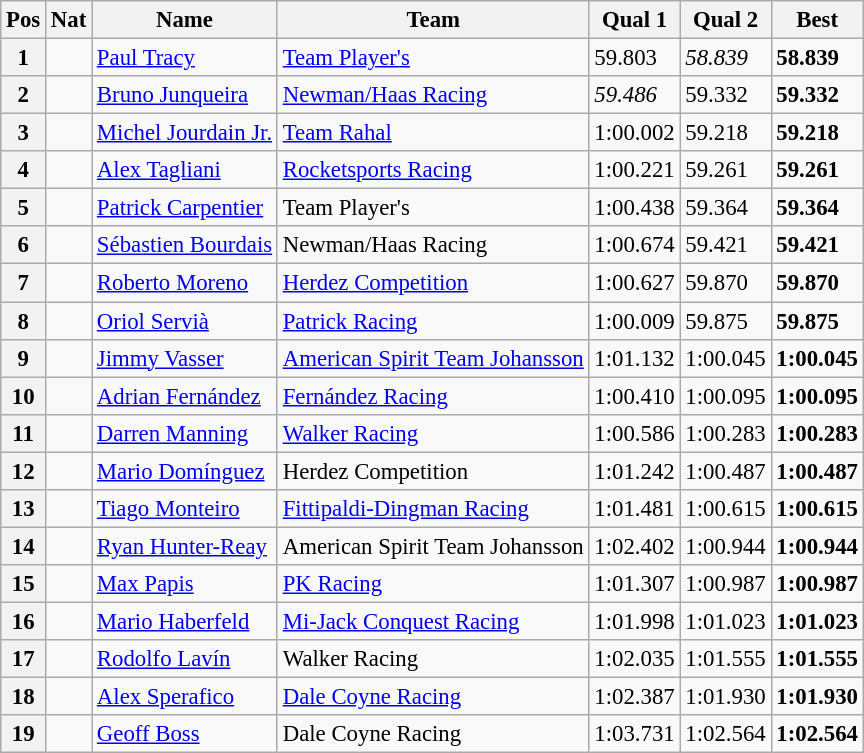<table class="wikitable" style="font-size: 95%;">
<tr>
<th>Pos</th>
<th>Nat</th>
<th>Name</th>
<th>Team</th>
<th>Qual 1</th>
<th>Qual 2</th>
<th>Best</th>
</tr>
<tr>
<th>1</th>
<td></td>
<td><a href='#'>Paul Tracy</a></td>
<td><a href='#'>Team Player's</a></td>
<td>59.803</td>
<td><em>58.839</em></td>
<td><strong>58.839</strong></td>
</tr>
<tr>
<th>2</th>
<td></td>
<td><a href='#'>Bruno Junqueira</a></td>
<td><a href='#'>Newman/Haas Racing</a></td>
<td><em>59.486</em></td>
<td>59.332</td>
<td><strong>59.332</strong></td>
</tr>
<tr>
<th>3</th>
<td></td>
<td><a href='#'>Michel Jourdain Jr.</a></td>
<td><a href='#'>Team Rahal</a></td>
<td>1:00.002</td>
<td>59.218</td>
<td><strong>59.218</strong></td>
</tr>
<tr>
<th>4</th>
<td></td>
<td><a href='#'>Alex Tagliani</a></td>
<td><a href='#'>Rocketsports Racing</a></td>
<td>1:00.221</td>
<td>59.261</td>
<td><strong>59.261</strong></td>
</tr>
<tr>
<th>5</th>
<td></td>
<td><a href='#'>Patrick Carpentier</a></td>
<td>Team Player's</td>
<td>1:00.438</td>
<td>59.364</td>
<td><strong>59.364</strong></td>
</tr>
<tr>
<th>6</th>
<td></td>
<td><a href='#'>Sébastien Bourdais</a></td>
<td>Newman/Haas Racing</td>
<td>1:00.674</td>
<td>59.421</td>
<td><strong>59.421</strong></td>
</tr>
<tr>
<th>7</th>
<td></td>
<td><a href='#'>Roberto Moreno</a></td>
<td><a href='#'>Herdez Competition</a></td>
<td>1:00.627</td>
<td>59.870</td>
<td><strong>59.870</strong></td>
</tr>
<tr>
<th>8</th>
<td></td>
<td><a href='#'>Oriol Servià</a></td>
<td><a href='#'>Patrick Racing</a></td>
<td>1:00.009</td>
<td>59.875</td>
<td><strong>59.875</strong></td>
</tr>
<tr>
<th>9</th>
<td></td>
<td><a href='#'>Jimmy Vasser</a></td>
<td><a href='#'>American Spirit Team Johansson</a></td>
<td>1:01.132</td>
<td>1:00.045</td>
<td><strong>1:00.045</strong></td>
</tr>
<tr>
<th>10</th>
<td></td>
<td><a href='#'>Adrian Fernández</a></td>
<td><a href='#'>Fernández Racing</a></td>
<td>1:00.410</td>
<td>1:00.095</td>
<td><strong>1:00.095</strong></td>
</tr>
<tr>
<th>11</th>
<td></td>
<td><a href='#'>Darren Manning</a></td>
<td><a href='#'>Walker Racing</a></td>
<td>1:00.586</td>
<td>1:00.283</td>
<td><strong>1:00.283</strong></td>
</tr>
<tr>
<th>12</th>
<td></td>
<td><a href='#'>Mario Domínguez</a></td>
<td>Herdez Competition</td>
<td>1:01.242</td>
<td>1:00.487</td>
<td><strong>1:00.487</strong></td>
</tr>
<tr>
<th>13</th>
<td></td>
<td><a href='#'>Tiago Monteiro</a></td>
<td><a href='#'>Fittipaldi-Dingman Racing</a></td>
<td>1:01.481</td>
<td>1:00.615</td>
<td><strong>1:00.615</strong></td>
</tr>
<tr>
<th>14</th>
<td></td>
<td><a href='#'>Ryan Hunter-Reay</a></td>
<td>American Spirit Team Johansson</td>
<td>1:02.402</td>
<td>1:00.944</td>
<td><strong>1:00.944</strong></td>
</tr>
<tr>
<th>15</th>
<td></td>
<td><a href='#'>Max Papis</a></td>
<td><a href='#'>PK Racing</a></td>
<td>1:01.307</td>
<td>1:00.987</td>
<td><strong>1:00.987</strong></td>
</tr>
<tr>
<th>16</th>
<td></td>
<td><a href='#'>Mario Haberfeld</a></td>
<td><a href='#'>Mi-Jack Conquest Racing</a></td>
<td>1:01.998</td>
<td>1:01.023</td>
<td><strong>1:01.023</strong></td>
</tr>
<tr>
<th>17</th>
<td></td>
<td><a href='#'>Rodolfo Lavín</a></td>
<td>Walker Racing</td>
<td>1:02.035</td>
<td>1:01.555</td>
<td><strong>1:01.555</strong></td>
</tr>
<tr>
<th>18</th>
<td></td>
<td><a href='#'>Alex Sperafico</a></td>
<td><a href='#'>Dale Coyne Racing</a></td>
<td>1:02.387</td>
<td>1:01.930</td>
<td><strong>1:01.930</strong></td>
</tr>
<tr>
<th>19</th>
<td></td>
<td><a href='#'>Geoff Boss</a></td>
<td>Dale Coyne Racing</td>
<td>1:03.731</td>
<td>1:02.564</td>
<td><strong>1:02.564</strong></td>
</tr>
</table>
